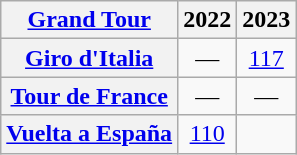<table class="wikitable plainrowheaders">
<tr>
<th scope="col"><a href='#'>Grand Tour</a></th>
<th scope="col">2022</th>
<th scope="col">2023</th>
</tr>
<tr style="text-align:center;">
<th scope="row"> <a href='#'>Giro d'Italia</a></th>
<td>—</td>
<td><a href='#'>117</a></td>
</tr>
<tr style="text-align:center;">
<th scope="row"> <a href='#'>Tour de France</a></th>
<td>—</td>
<td>—</td>
</tr>
<tr style="text-align:center;">
<th scope="row"> <a href='#'>Vuelta a España</a></th>
<td><a href='#'>110</a></td>
<td></td>
</tr>
</table>
